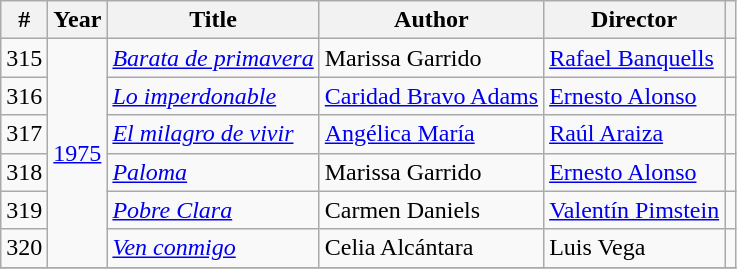<table class="wikitable sortable">
<tr>
<th>#</th>
<th>Year</th>
<th>Title</th>
<th>Author</th>
<th>Director</th>
<th></th>
</tr>
<tr>
<td>315</td>
<td rowspan="6"><a href='#'>1975</a></td>
<td><em><a href='#'>Barata de primavera</a></em></td>
<td>Marissa Garrido</td>
<td><a href='#'>Rafael Banquells</a></td>
<td></td>
</tr>
<tr>
<td>316</td>
<td><em><a href='#'>Lo imperdonable</a></em></td>
<td><a href='#'>Caridad Bravo Adams</a></td>
<td><a href='#'>Ernesto Alonso</a></td>
<td></td>
</tr>
<tr>
<td>317</td>
<td><em><a href='#'>El milagro de vivir</a></em></td>
<td><a href='#'>Angélica María</a></td>
<td><a href='#'>Raúl Araiza</a></td>
<td></td>
</tr>
<tr>
<td>318</td>
<td><em><a href='#'>Paloma</a></em></td>
<td>Marissa Garrido</td>
<td><a href='#'>Ernesto Alonso</a></td>
<td></td>
</tr>
<tr>
<td>319</td>
<td><em><a href='#'>Pobre Clara</a></em></td>
<td>Carmen Daniels</td>
<td><a href='#'>Valentín Pimstein</a></td>
<td></td>
</tr>
<tr>
<td>320</td>
<td><em><a href='#'>Ven conmigo</a></em></td>
<td>Celia Alcántara</td>
<td>Luis Vega</td>
<td></td>
</tr>
<tr>
</tr>
</table>
